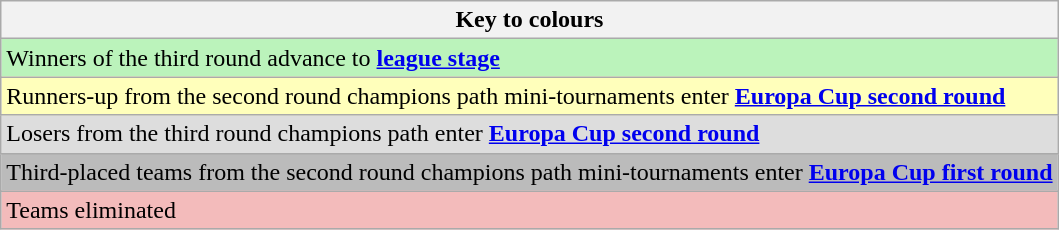<table class="wikitable">
<tr>
<th>Key to colours</th>
</tr>
<tr bgcolor=#BBF3BB>
<td>Winners of the third round advance to <strong><a href='#'>league stage</a></strong></td>
</tr>
<tr bgcolor=#FFFFBB>
<td>Runners-up from the second round champions path mini-tournaments enter <strong><a href='#'>Europa Cup second round</a></strong></td>
</tr>
<tr bgcolor=#DDDDDD>
<td>Losers from the third round champions path enter <strong><a href='#'>Europa Cup second round</a></strong></td>
</tr>
<tr bgcolor=#BBBBBB>
<td>Third-placed teams from the second round champions path mini-tournaments enter <strong><a href='#'>Europa Cup first round</a></strong></td>
</tr>
<tr bgcolor=#F3BBBB>
<td>Teams eliminated</td>
</tr>
</table>
